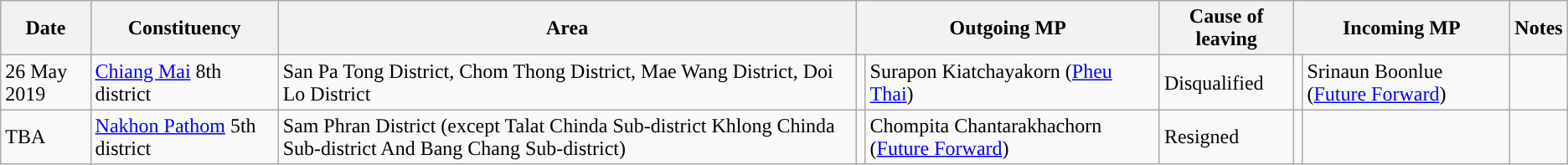<table class="wikitable">
<tr>
<th>Date</th>
<th>Constituency</th>
<th>Area</th>
<th colspan="2">Outgoing MP</th>
<th>Cause of leaving</th>
<th colspan="2">Incoming MP</th>
<th>Notes</th>
</tr>
<tr>
<td>26 May 2019</td>
<td><a href='#'>Chiang Mai</a> 8th district</td>
<td>San Pa Tong District, Chom Thong District, Mae Wang District, Doi Lo District</td>
<td style="background-color: "></td>
<td>Surapon Kiatchayakorn (<a href='#'>Pheu Thai</a>)</td>
<td>Disqualified</td>
<td style="background-color: "></td>
<td>Srinaun Boonlue (<a href='#'>Future Forward</a>)</td>
<td></td>
</tr>
<tr>
<td>TBA</td>
<td><a href='#'>Nakhon Pathom</a> 5th district</td>
<td>Sam Phran District (except Talat Chinda Sub-district Khlong Chinda Sub-district And Bang Chang Sub-district)</td>
<td style="background-color: "></td>
<td>Chompita Chantarakhachorn (<a href='#'>Future Forward</a>)</td>
<td>Resigned</td>
<td></td>
<td></td>
<td></td>
</tr>
</table>
